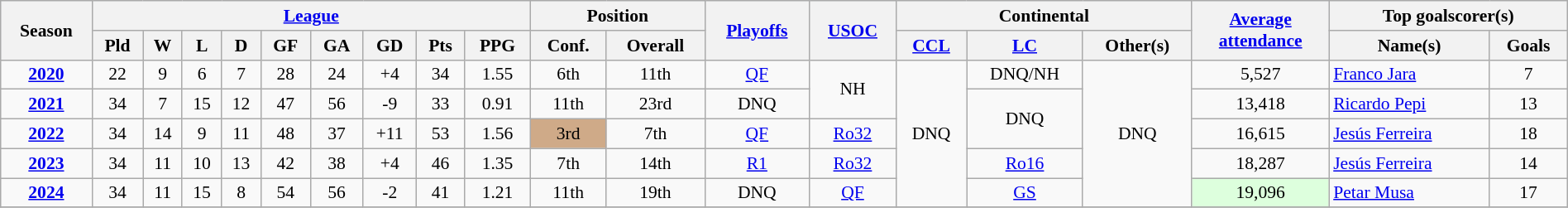<table class="wikitable" width=100% style="font-size:90%; text-align:center;">
<tr style="background:#f0f6ff;">
<th rowspan=2>Season</th>
<th colspan=9><a href='#'>League</a></th>
<th colspan=2>Position</th>
<th rowspan=2><a href='#'>Playoffs</a></th>
<th rowspan=2><a href='#'>USOC</a></th>
<th colspan=3>Continental</th>
<th rowspan=2><a href='#'>Average <br> attendance</a></th>
<th colspan=2>Top goalscorer(s)</th>
</tr>
<tr>
<th>Pld</th>
<th>W</th>
<th>L</th>
<th>D</th>
<th>GF</th>
<th>GA</th>
<th>GD</th>
<th>Pts</th>
<th>PPG</th>
<th>Conf.</th>
<th>Overall</th>
<th><a href='#'>CCL</a></th>
<th><a href='#'>LC</a></th>
<th>Other(s)</th>
<th>Name(s)</th>
<th>Goals</th>
</tr>
<tr>
<td><strong><a href='#'>2020</a></strong></td>
<td>22</td>
<td>9</td>
<td>6</td>
<td>7</td>
<td>28</td>
<td>24</td>
<td>+4</td>
<td>34</td>
<td>1.55</td>
<td>6th</td>
<td>11th</td>
<td><a href='#'>QF</a></td>
<td rowspan=2>NH</td>
<td rowspan=5>DNQ</td>
<td>DNQ/NH</td>
<td rowspan=5>DNQ</td>
<td>5,527</td>
<td align="left"> <a href='#'>Franco Jara</a></td>
<td>7</td>
</tr>
<tr>
<td><strong><a href='#'>2021</a></strong></td>
<td>34</td>
<td>7</td>
<td>15</td>
<td>12</td>
<td>47</td>
<td>56</td>
<td>-9</td>
<td>33</td>
<td>0.91</td>
<td>11th</td>
<td>23rd</td>
<td>DNQ</td>
<td rowspan=2>DNQ</td>
<td>13,418</td>
<td align="left"> <a href='#'>Ricardo Pepi</a></td>
<td>13</td>
</tr>
<tr>
<td><strong><a href='#'>2022</a></strong></td>
<td>34</td>
<td>14</td>
<td>9</td>
<td>11</td>
<td>48</td>
<td>37</td>
<td>+11</td>
<td>53</td>
<td>1.56</td>
<td bgcolor=CFAA88>3rd</td>
<td>7th</td>
<td><a href='#'>QF</a></td>
<td><a href='#'>Ro32</a></td>
<td>16,615</td>
<td align="left"> <a href='#'>Jesús Ferreira</a></td>
<td>18</td>
</tr>
<tr>
<td><strong><a href='#'>2023</a></strong></td>
<td>34</td>
<td>11</td>
<td>10</td>
<td>13</td>
<td>42</td>
<td>38</td>
<td>+4</td>
<td>46</td>
<td>1.35</td>
<td>7th</td>
<td>14th</td>
<td><a href='#'>R1</a></td>
<td><a href='#'>Ro32</a></td>
<td><a href='#'>Ro16</a></td>
<td>18,287</td>
<td align="left"> <a href='#'>Jesús Ferreira</a></td>
<td>14</td>
</tr>
<tr>
<td><strong><a href='#'>2024</a></strong></td>
<td>34</td>
<td>11</td>
<td>15</td>
<td>8</td>
<td>54</td>
<td>56</td>
<td>-2</td>
<td>41</td>
<td>1.21</td>
<td>11th</td>
<td>19th</td>
<td>DNQ</td>
<td><a href='#'>QF</a></td>
<td><a href='#'>GS</a></td>
<td style="background:#dfd;">19,096</td>
<td align="left"> <a href='#'>Petar Musa</a></td>
<td>17</td>
</tr>
<tr>
</tr>
</table>
